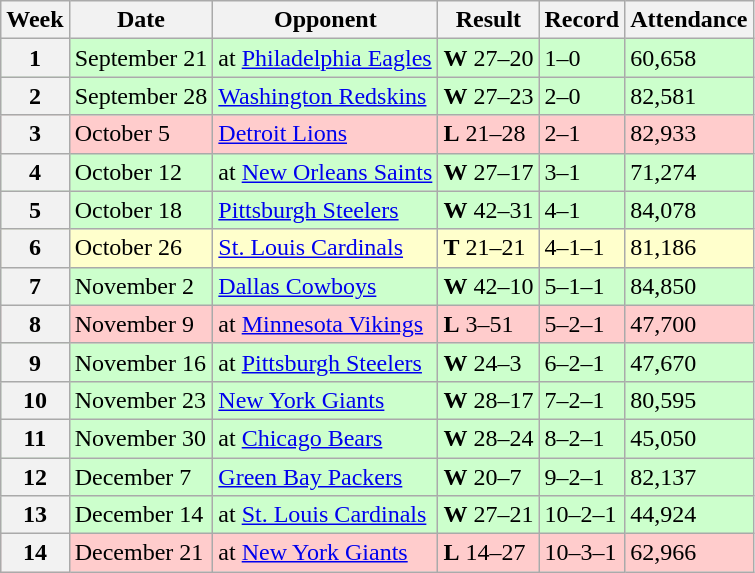<table class="wikitable">
<tr>
<th>Week</th>
<th>Date</th>
<th>Opponent</th>
<th>Result</th>
<th>Record</th>
<th>Attendance</th>
</tr>
<tr style="background:#cfc">
<th>1</th>
<td>September 21</td>
<td>at <a href='#'>Philadelphia Eagles</a></td>
<td><strong>W</strong> 27–20</td>
<td>1–0</td>
<td>60,658</td>
</tr>
<tr style="background:#cfc">
<th>2</th>
<td>September 28</td>
<td><a href='#'>Washington Redskins</a></td>
<td><strong>W</strong> 27–23</td>
<td>2–0</td>
<td>82,581</td>
</tr>
<tr style="background:#fcc">
<th>3</th>
<td>October 5</td>
<td><a href='#'>Detroit Lions</a></td>
<td><strong>L</strong> 21–28</td>
<td>2–1</td>
<td>82,933</td>
</tr>
<tr style="background:#cfc">
<th>4</th>
<td>October 12</td>
<td>at <a href='#'>New Orleans Saints</a></td>
<td><strong>W</strong> 27–17</td>
<td>3–1</td>
<td>71,274</td>
</tr>
<tr style="background:#cfc">
<th>5</th>
<td>October 18</td>
<td><a href='#'>Pittsburgh Steelers</a></td>
<td><strong>W</strong> 42–31</td>
<td>4–1</td>
<td>84,078</td>
</tr>
<tr style="background:#ffc">
<th>6</th>
<td>October 26</td>
<td><a href='#'>St. Louis Cardinals</a></td>
<td><strong>T</strong> 21–21</td>
<td>4–1–1</td>
<td>81,186</td>
</tr>
<tr style="background:#cfc">
<th>7</th>
<td>November 2</td>
<td><a href='#'>Dallas Cowboys</a></td>
<td><strong>W</strong> 42–10</td>
<td>5–1–1</td>
<td>84,850</td>
</tr>
<tr style="background:#fcc">
<th>8</th>
<td>November 9</td>
<td>at <a href='#'>Minnesota Vikings</a></td>
<td><strong>L</strong> 3–51</td>
<td>5–2–1</td>
<td>47,700</td>
</tr>
<tr style="background:#cfc">
<th>9</th>
<td>November 16</td>
<td>at <a href='#'>Pittsburgh Steelers</a></td>
<td><strong>W</strong> 24–3</td>
<td>6–2–1</td>
<td>47,670</td>
</tr>
<tr style="background:#cfc">
<th>10</th>
<td>November 23</td>
<td><a href='#'>New York Giants</a></td>
<td><strong>W</strong> 28–17</td>
<td>7–2–1</td>
<td>80,595</td>
</tr>
<tr style="background:#cfc">
<th>11</th>
<td>November 30</td>
<td>at <a href='#'>Chicago Bears</a></td>
<td><strong>W</strong> 28–24</td>
<td>8–2–1</td>
<td>45,050</td>
</tr>
<tr style="background:#cfc">
<th>12</th>
<td>December 7</td>
<td><a href='#'>Green Bay Packers</a></td>
<td><strong>W</strong> 20–7</td>
<td>9–2–1</td>
<td>82,137</td>
</tr>
<tr style="background:#cfc">
<th>13</th>
<td>December 14</td>
<td>at <a href='#'>St. Louis Cardinals</a></td>
<td><strong>W</strong> 27–21</td>
<td>10–2–1</td>
<td>44,924</td>
</tr>
<tr style="background:#fcc">
<th>14</th>
<td>December 21</td>
<td>at <a href='#'>New York Giants</a></td>
<td><strong>L</strong> 14–27</td>
<td>10–3–1</td>
<td>62,966</td>
</tr>
</table>
